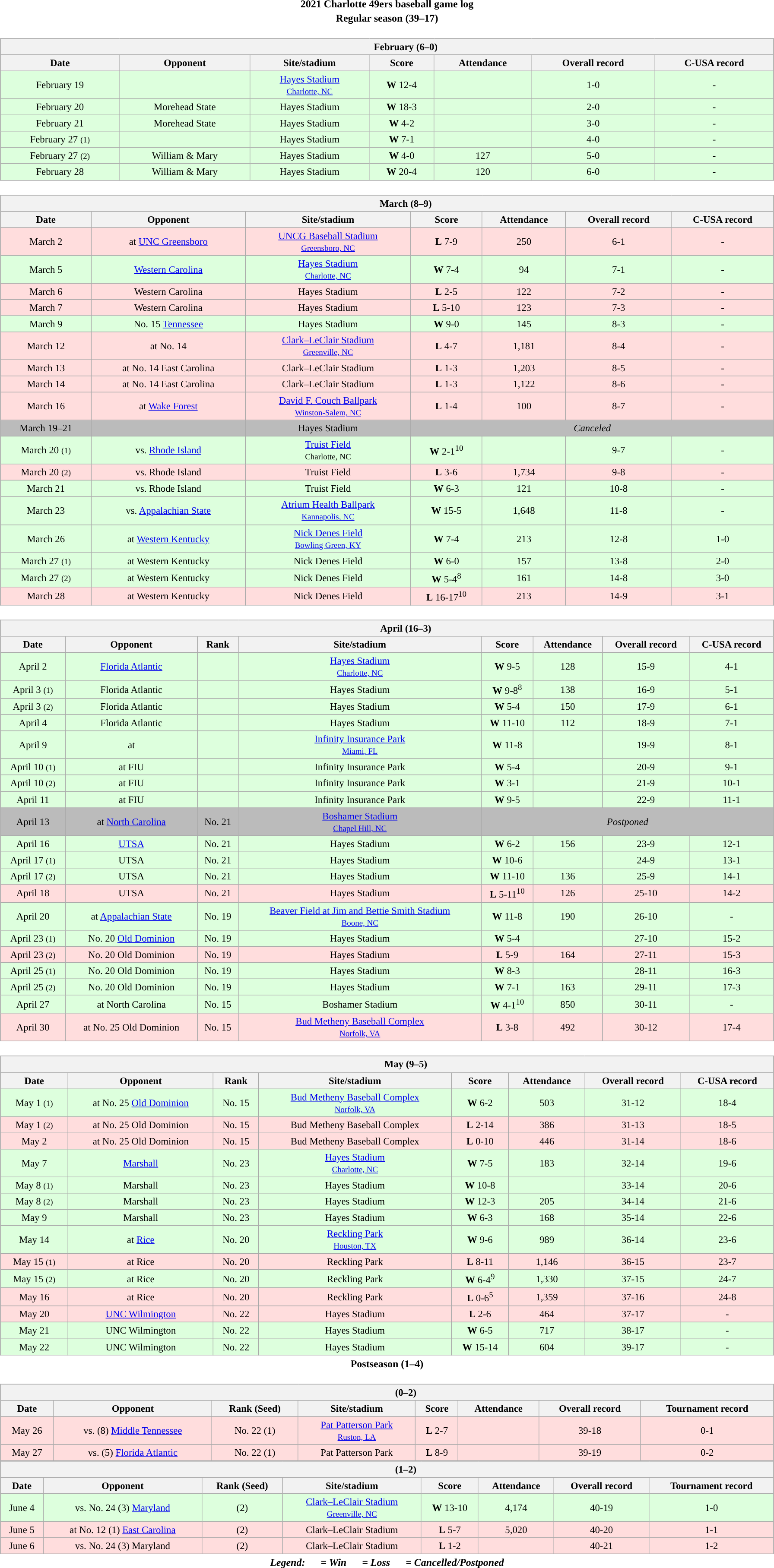<table class="toccolours" width=95% style="clear:both; margin:1.5em auto; text-align:center;">
<tr>
<th colspan=2>2021 Charlotte 49ers baseball game log</th>
</tr>
<tr>
<th colspan=2>Regular season (39–17)</th>
</tr>
<tr valign="top">
<td><br><table class="wikitable collapsible collapsed" style="margin:auto; width:100%; text-align:center; font-size:95%">
<tr>
<th colspan=11 style="padding-left:4em;">February (6–0)</th>
</tr>
<tr>
<th>Date</th>
<th>Opponent</th>
<th>Site/stadium</th>
<th>Score</th>
<th>Attendance</th>
<th>Overall record</th>
<th>C-USA record</th>
</tr>
<tr align="center" bgcolor="ddffdd">
<td>February 19</td>
<td></td>
<td><a href='#'>Hayes Stadium</a><br><small><a href='#'>Charlotte, NC</a></small></td>
<td><strong>W</strong> 12-4</td>
<td></td>
<td>1-0</td>
<td>-</td>
</tr>
<tr align="center" bgcolor="ddffdd">
<td>February 20</td>
<td>Morehead State</td>
<td>Hayes Stadium</td>
<td><strong>W</strong> 18-3</td>
<td></td>
<td>2-0</td>
<td>-</td>
</tr>
<tr align="center" bgcolor="ddffdd">
<td>February 21</td>
<td>Morehead State</td>
<td>Hayes Stadium</td>
<td><strong>W</strong> 4-2</td>
<td></td>
<td>3-0</td>
<td>-</td>
</tr>
<tr align="center" bgcolor="ddffdd">
<td>February 27 <small>(1)</small></td>
<td></td>
<td>Hayes Stadium</td>
<td><strong>W</strong> 7-1</td>
<td></td>
<td>4-0</td>
<td>-</td>
</tr>
<tr align="center" bgcolor="ddffdd">
<td>February 27 <small>(2)</small></td>
<td>William & Mary</td>
<td>Hayes Stadium</td>
<td><strong>W</strong> 4-0</td>
<td>127</td>
<td>5-0</td>
<td>-</td>
</tr>
<tr align="center" bgcolor="ddffdd">
<td>February 28</td>
<td>William & Mary</td>
<td>Hayes Stadium</td>
<td><strong>W</strong> 20-4</td>
<td>120</td>
<td>6-0</td>
<td>-</td>
</tr>
</table>
</td>
</tr>
<tr>
<td><br><table class="wikitable collapsible collapsed" style="margin:auto; width:100%; text-align:center; font-size:95%">
<tr>
<th colspan=11 style="padding-left:4em;">March (8–9)</th>
</tr>
<tr>
<th>Date</th>
<th>Opponent</th>
<th>Site/stadium</th>
<th>Score</th>
<th>Attendance</th>
<th>Overall record</th>
<th>C-USA record</th>
</tr>
<tr align="center" bgcolor="ffdddd">
<td>March 2</td>
<td>at <a href='#'>UNC Greensboro</a></td>
<td><a href='#'>UNCG Baseball Stadium</a><br><small><a href='#'>Greensboro, NC</a></small></td>
<td><strong>L</strong> 7-9</td>
<td>250</td>
<td>6-1</td>
<td>-</td>
</tr>
<tr align="center" bgcolor="ddffdd">
<td>March 5</td>
<td><a href='#'>Western Carolina</a></td>
<td><a href='#'>Hayes Stadium</a><br><small><a href='#'>Charlotte, NC</a></small></td>
<td><strong>W</strong> 7-4</td>
<td>94</td>
<td>7-1</td>
<td>-</td>
</tr>
<tr align="center" bgcolor="ffdddd">
<td>March 6</td>
<td>Western Carolina</td>
<td>Hayes Stadium</td>
<td><strong>L</strong> 2-5</td>
<td>122</td>
<td>7-2</td>
<td>-</td>
</tr>
<tr align="center" bgcolor="ffdddd">
<td>March 7</td>
<td>Western Carolina</td>
<td>Hayes Stadium</td>
<td><strong>L</strong> 5-10</td>
<td>123</td>
<td>7-3</td>
<td>-</td>
</tr>
<tr align="center" bgcolor="ddffdd">
<td>March 9</td>
<td>No. 15 <a href='#'>Tennessee</a></td>
<td>Hayes Stadium</td>
<td><strong>W</strong> 9-0</td>
<td>145</td>
<td>8-3</td>
<td>-</td>
</tr>
<tr align="center" bgcolor="ffdddd">
<td>March 12</td>
<td>at No. 14 </td>
<td><a href='#'>Clark–LeClair Stadium</a><br><small><a href='#'>Greenville, NC</a></small></td>
<td><strong>L</strong> 4-7</td>
<td>1,181</td>
<td>8-4</td>
<td>-</td>
</tr>
<tr align="center" bgcolor="ffdddd">
<td>March 13</td>
<td>at No. 14 East Carolina</td>
<td>Clark–LeClair Stadium</td>
<td><strong>L</strong> 1-3</td>
<td>1,203</td>
<td>8-5</td>
<td>-</td>
</tr>
<tr align="center" bgcolor="ffdddd">
<td>March 14</td>
<td>at No. 14 East Carolina</td>
<td>Clark–LeClair Stadium</td>
<td><strong>L</strong> 1-3</td>
<td>1,122</td>
<td>8-6</td>
<td>-</td>
</tr>
<tr align="center" bgcolor="ffdddd">
<td>March 16</td>
<td>at <a href='#'>Wake Forest</a></td>
<td><a href='#'>David F. Couch Ballpark</a><br><small><a href='#'>Winston-Salem, NC</a></small></td>
<td><strong>L</strong> 1-4</td>
<td>100</td>
<td>8-7</td>
<td>-</td>
</tr>
<tr align="center" bgcolor="bbbbbb">
<td>March 19–21</td>
<td></td>
<td>Hayes Stadium</td>
<td colspan=4><em>Canceled</em> </td>
</tr>
<tr align="center" bgcolor="ddffdd">
<td>March 20 <small>(1)</small></td>
<td>vs. <a href='#'>Rhode Island</a></td>
<td><a href='#'>Truist Field</a><br><small>Charlotte, NC</small></td>
<td><strong>W</strong> 2-1<sup>10</sup></td>
<td></td>
<td>9-7</td>
<td>-</td>
</tr>
<tr align="center" bgcolor="ffdddd">
<td>March 20 <small>(2)</small></td>
<td>vs. Rhode Island</td>
<td>Truist Field</td>
<td><strong>L</strong> 3-6</td>
<td>1,734</td>
<td>9-8</td>
<td>-</td>
</tr>
<tr align="center" bgcolor="ddffdd">
<td>March 21</td>
<td>vs. Rhode Island</td>
<td>Truist Field</td>
<td><strong>W</strong> 6-3</td>
<td>121</td>
<td>10-8</td>
<td>-</td>
</tr>
<tr align="center" bgcolor="ddffdd">
<td>March 23</td>
<td>vs. <a href='#'>Appalachian State</a></td>
<td><a href='#'>Atrium Health Ballpark</a><br><small><a href='#'>Kannapolis, NC</a></small></td>
<td><strong>W</strong> 15-5</td>
<td>1,648</td>
<td>11-8</td>
<td>-</td>
</tr>
<tr align="center" bgcolor="ddffdd">
<td>March 26</td>
<td>at <a href='#'>Western Kentucky</a></td>
<td><a href='#'>Nick Denes Field</a><br><small><a href='#'>Bowling Green, KY</a></small></td>
<td><strong>W</strong> 7-4</td>
<td>213</td>
<td>12-8</td>
<td>1-0</td>
</tr>
<tr align="center" bgcolor="ddffdd">
<td>March 27 <small>(1)</small></td>
<td>at Western Kentucky</td>
<td>Nick Denes Field</td>
<td><strong>W</strong> 6-0</td>
<td>157</td>
<td>13-8</td>
<td>2-0</td>
</tr>
<tr align="center" bgcolor="ddffdd">
<td>March 27 <small>(2)</small></td>
<td>at Western Kentucky</td>
<td>Nick Denes Field</td>
<td><strong>W</strong> 5-4<sup>8</sup></td>
<td>161</td>
<td>14-8</td>
<td>3-0</td>
</tr>
<tr align="center" bgcolor="ffdddd">
<td>March 28</td>
<td>at Western Kentucky</td>
<td>Nick Denes Field</td>
<td><strong>L</strong> 16-17<sup>10</sup></td>
<td>213</td>
<td>14-9</td>
<td>3-1</td>
</tr>
</table>
</td>
</tr>
<tr>
<td><br><table class="wikitable collapsible collapsed" style="margin:auto; width:100%; text-align:center; font-size:95%">
<tr>
<th colspan=11 style="padding-left:4em;">April (16–3)</th>
</tr>
<tr>
<th>Date</th>
<th>Opponent</th>
<th>Rank</th>
<th>Site/stadium</th>
<th>Score</th>
<th>Attendance</th>
<th>Overall record</th>
<th>C-USA record</th>
</tr>
<tr align="center" bgcolor="ddffdd">
<td>April 2</td>
<td><a href='#'>Florida Atlantic</a></td>
<td></td>
<td><a href='#'>Hayes Stadium</a><br><small><a href='#'>Charlotte, NC</a></small></td>
<td><strong>W</strong> 9-5</td>
<td>128</td>
<td>15-9</td>
<td>4-1</td>
</tr>
<tr align="center" bgcolor="ddffdd">
<td>April 3 <small>(1)</small></td>
<td>Florida Atlantic</td>
<td></td>
<td>Hayes Stadium</td>
<td><strong>W</strong> 9-8<sup>8</sup></td>
<td>138</td>
<td>16-9</td>
<td>5-1</td>
</tr>
<tr align="center" bgcolor="ddffdd">
<td>April 3 <small>(2)</small></td>
<td>Florida Atlantic</td>
<td></td>
<td>Hayes Stadium</td>
<td><strong>W</strong> 5-4</td>
<td>150</td>
<td>17-9</td>
<td>6-1</td>
</tr>
<tr align="center" bgcolor="ddffdd">
<td>April 4</td>
<td>Florida Atlantic</td>
<td></td>
<td>Hayes Stadium</td>
<td><strong>W</strong> 11-10</td>
<td>112</td>
<td>18-9</td>
<td>7-1</td>
</tr>
<tr align="center" bgcolor="ddffdd">
<td>April 9</td>
<td>at </td>
<td></td>
<td><a href='#'>Infinity Insurance Park</a><br><small><a href='#'>Miami, FL</a></small></td>
<td><strong>W</strong> 11-8</td>
<td></td>
<td>19-9</td>
<td>8-1</td>
</tr>
<tr align="center" bgcolor="ddffdd">
<td>April 10 <small>(1)</small></td>
<td>at FIU</td>
<td></td>
<td>Infinity Insurance Park</td>
<td><strong>W</strong> 5-4</td>
<td></td>
<td>20-9</td>
<td>9-1</td>
</tr>
<tr align="center" bgcolor="ddffdd">
<td>April 10 <small>(2)</small></td>
<td>at FIU</td>
<td></td>
<td>Infinity Insurance Park</td>
<td><strong>W</strong> 3-1</td>
<td></td>
<td>21-9</td>
<td>10-1</td>
</tr>
<tr align="center" bgcolor="ddffdd">
<td>April 11</td>
<td>at FIU</td>
<td></td>
<td>Infinity Insurance Park</td>
<td><strong>W</strong> 9-5</td>
<td></td>
<td>22-9</td>
<td>11-1</td>
</tr>
<tr align="center" bgcolor="bbbbbb">
<td>April 13</td>
<td>at <a href='#'>North Carolina</a></td>
<td>No. 21</td>
<td><a href='#'>Boshamer Stadium</a><br><small><a href='#'>Chapel Hill, NC</a></small></td>
<td colspan=4><em>Postponed</em> </td>
</tr>
<tr align="center" bgcolor="ddffdd">
<td>April 16</td>
<td><a href='#'>UTSA</a></td>
<td>No. 21</td>
<td>Hayes Stadium</td>
<td><strong>W</strong> 6-2</td>
<td>156</td>
<td>23-9</td>
<td>12-1</td>
</tr>
<tr align="center" bgcolor="ddffdd">
<td>April 17 <small>(1)</small></td>
<td>UTSA</td>
<td>No. 21</td>
<td>Hayes Stadium</td>
<td><strong>W</strong> 10-6</td>
<td></td>
<td>24-9</td>
<td>13-1</td>
</tr>
<tr align="center" bgcolor="ddffdd">
<td>April 17 <small>(2)</small></td>
<td>UTSA</td>
<td>No. 21</td>
<td>Hayes Stadium</td>
<td><strong>W</strong> 11-10</td>
<td>136</td>
<td>25-9</td>
<td>14-1</td>
</tr>
<tr align="center" bgcolor="ffdddd">
<td>April 18</td>
<td>UTSA</td>
<td>No. 21</td>
<td>Hayes Stadium</td>
<td><strong>L</strong> 5-11<sup>10</sup></td>
<td>126</td>
<td>25-10</td>
<td>14-2</td>
</tr>
<tr align="center" bgcolor="ddffdd">
<td>April 20</td>
<td>at <a href='#'>Appalachian State</a></td>
<td>No. 19</td>
<td><a href='#'>Beaver Field at Jim and Bettie Smith Stadium</a><br><small><a href='#'>Boone, NC</a></small></td>
<td><strong>W</strong> 11-8</td>
<td>190</td>
<td>26-10</td>
<td>-</td>
</tr>
<tr align="center" bgcolor="ddffdd">
<td>April 23 <small>(1)</small></td>
<td>No. 20 <a href='#'>Old Dominion</a></td>
<td>No. 19</td>
<td>Hayes Stadium</td>
<td><strong>W</strong> 5-4</td>
<td></td>
<td>27-10</td>
<td>15-2</td>
</tr>
<tr align="center" bgcolor="ffdddd">
<td>April 23 <small>(2)</small></td>
<td>No. 20 Old Dominion</td>
<td>No. 19</td>
<td>Hayes Stadium</td>
<td><strong>L</strong> 5-9</td>
<td>164</td>
<td>27-11</td>
<td>15-3</td>
</tr>
<tr align="center" bgcolor="ddffdd">
<td>April 25 <small>(1)</small></td>
<td>No. 20 Old Dominion</td>
<td>No. 19</td>
<td>Hayes Stadium</td>
<td><strong>W</strong> 8-3</td>
<td></td>
<td>28-11</td>
<td>16-3</td>
</tr>
<tr align="center" bgcolor="ddffdd">
<td>April 25 <small>(2)</small></td>
<td>No. 20 Old Dominion</td>
<td>No. 19</td>
<td>Hayes Stadium</td>
<td><strong>W</strong> 7-1</td>
<td>163</td>
<td>29-11</td>
<td>17-3</td>
</tr>
<tr align="center" bgcolor="ddffdd">
<td>April 27</td>
<td>at North Carolina</td>
<td>No. 15</td>
<td>Boshamer Stadium</td>
<td><strong>W</strong> 4-1<sup>10</sup></td>
<td>850</td>
<td>30-11</td>
<td>-</td>
</tr>
<tr align="center" bgcolor="ffdddd">
<td>April 30</td>
<td>at No. 25 Old Dominion</td>
<td>No. 15</td>
<td><a href='#'>Bud Metheny Baseball Complex</a><br><small><a href='#'>Norfolk, VA</a></small></td>
<td><strong>L</strong> 3-8</td>
<td>492</td>
<td>30-12</td>
<td>17-4</td>
</tr>
</table>
</td>
</tr>
<tr>
<td><br><table class="wikitable collapsible collapsed" style="margin:auto; width:100%; text-align:center; font-size:95%">
<tr>
<th colspan=11 style="padding-left:4em;">May (9–5)</th>
</tr>
<tr>
<th>Date</th>
<th>Opponent</th>
<th>Rank</th>
<th>Site/stadium</th>
<th>Score</th>
<th>Attendance</th>
<th>Overall record</th>
<th>C-USA record</th>
</tr>
<tr align="center" bgcolor="ddffdd">
<td>May 1 <small>(1)</small></td>
<td>at No. 25 <a href='#'>Old Dominion</a></td>
<td>No. 15</td>
<td><a href='#'>Bud Metheny Baseball Complex</a><br><small><a href='#'>Norfolk, VA</a></small></td>
<td><strong>W</strong> 6-2</td>
<td>503</td>
<td>31-12</td>
<td>18-4</td>
</tr>
<tr align="center" bgcolor="ffdddd">
<td>May 1 <small>(2)</small></td>
<td>at No. 25 Old Dominion</td>
<td>No. 15</td>
<td>Bud Metheny Baseball Complex</td>
<td><strong>L</strong> 2-14</td>
<td>386</td>
<td>31-13</td>
<td>18-5</td>
</tr>
<tr align="center" bgcolor="ffdddd">
<td>May 2</td>
<td>at No. 25 Old Dominion</td>
<td>No. 15</td>
<td>Bud Metheny Baseball Complex</td>
<td><strong>L</strong> 0-10</td>
<td>446</td>
<td>31-14</td>
<td>18-6</td>
</tr>
<tr align="center" bgcolor="ddffdd">
<td>May 7</td>
<td><a href='#'>Marshall</a></td>
<td>No. 23</td>
<td><a href='#'>Hayes Stadium</a><br><small><a href='#'>Charlotte, NC</a></small></td>
<td><strong>W</strong> 7-5</td>
<td>183</td>
<td>32-14</td>
<td>19-6</td>
</tr>
<tr align="center" bgcolor="ddffdd">
<td>May 8 <small>(1)</small></td>
<td>Marshall</td>
<td>No. 23</td>
<td>Hayes Stadium</td>
<td><strong>W</strong> 10-8</td>
<td></td>
<td>33-14</td>
<td>20-6</td>
</tr>
<tr align="center" bgcolor="ddffdd">
<td>May 8 <small>(2)</small></td>
<td>Marshall</td>
<td>No. 23</td>
<td>Hayes Stadium</td>
<td><strong>W</strong> 12-3</td>
<td>205</td>
<td>34-14</td>
<td>21-6</td>
</tr>
<tr align="center" bgcolor="ddffdd">
<td>May 9</td>
<td>Marshall</td>
<td>No. 23</td>
<td>Hayes Stadium</td>
<td><strong>W</strong> 6-3</td>
<td>168</td>
<td>35-14</td>
<td>22-6</td>
</tr>
<tr align="center" bgcolor="ddffdd">
<td>May 14</td>
<td>at <a href='#'>Rice</a></td>
<td>No. 20</td>
<td><a href='#'>Reckling Park</a><br><small><a href='#'>Houston, TX</a></small></td>
<td><strong>W</strong> 9-6</td>
<td>989</td>
<td>36-14</td>
<td>23-6</td>
</tr>
<tr align="center" bgcolor="ffdddd">
<td>May 15 <small>(1)</small></td>
<td>at Rice</td>
<td>No. 20</td>
<td>Reckling Park</td>
<td><strong>L</strong> 8-11</td>
<td>1,146</td>
<td>36-15</td>
<td>23-7</td>
</tr>
<tr align="center" bgcolor="ddffdd">
<td>May 15 <small>(2)</small></td>
<td>at Rice</td>
<td>No. 20</td>
<td>Reckling Park</td>
<td><strong>W</strong> 6-4<sup>9</sup></td>
<td>1,330</td>
<td>37-15</td>
<td>24-7</td>
</tr>
<tr align="center" bgcolor="ffdddd">
<td>May 16</td>
<td>at Rice</td>
<td>No. 20</td>
<td>Reckling Park</td>
<td><strong>L</strong> 0-6<sup>5</sup></td>
<td>1,359</td>
<td>37-16</td>
<td>24-8</td>
</tr>
<tr align="center" bgcolor="ffdddd">
<td>May 20</td>
<td><a href='#'>UNC Wilmington</a></td>
<td>No. 22</td>
<td>Hayes Stadium</td>
<td><strong>L</strong> 2-6</td>
<td>464</td>
<td>37-17</td>
<td>-</td>
</tr>
<tr align="center" bgcolor="ddffdd">
<td>May 21</td>
<td>UNC Wilmington</td>
<td>No. 22</td>
<td>Hayes Stadium</td>
<td><strong>W</strong> 6-5</td>
<td>717</td>
<td>38-17</td>
<td>-</td>
</tr>
<tr align="center" bgcolor="ddffdd">
<td>May 22</td>
<td>UNC Wilmington</td>
<td>No. 22</td>
<td>Hayes Stadium</td>
<td><strong>W</strong> 15-14</td>
<td>604</td>
<td>39-17</td>
<td>-</td>
</tr>
</table>
</td>
</tr>
<tr>
<th colspan=2>Postseason (1–4)</th>
</tr>
<tr>
<td><br><table class="wikitable collapsible collapsed" style="margin:auto; width:100%; text-align:center; font-size:95%">
<tr>
<th colspan=11 style="padding-left:4em;"> (0–2)</th>
</tr>
<tr>
<th>Date</th>
<th>Opponent</th>
<th>Rank (Seed)</th>
<th>Site/stadium</th>
<th>Score</th>
<th>Attendance</th>
<th>Overall record</th>
<th>Tournament record</th>
</tr>
<tr align="center" bgcolor="ffdddd">
<td>May 26</td>
<td>vs. (8) <a href='#'>Middle Tennessee</a></td>
<td>No. 22 (1)</td>
<td><a href='#'>Pat Patterson Park</a><br><small><a href='#'>Ruston, LA</a></small></td>
<td><strong>L</strong> 2-7</td>
<td></td>
<td>39-18</td>
<td>0-1</td>
</tr>
<tr align="center" bgcolor="ffdddd">
<td>May 27</td>
<td>vs. (5) <a href='#'>Florida Atlantic</a></td>
<td>No. 22 (1)</td>
<td>Pat Patterson Park</td>
<td><strong>L</strong> 8-9</td>
<td></td>
<td>39-19</td>
<td>0-2</td>
</tr>
</table>
<table class="wikitable collapsible collapsed" style="margin:auto; width:100%; text-align:center; font-size:95%">
<tr>
<th colspan=11 style="padding-left:4em;"> (1–2)</th>
</tr>
<tr>
<th>Date</th>
<th>Opponent</th>
<th>Rank (Seed)</th>
<th>Site/stadium</th>
<th>Score</th>
<th>Attendance</th>
<th>Overall record</th>
<th>Tournament record</th>
</tr>
<tr align="center" bgcolor="ddffdd">
<td>June 4</td>
<td>vs. No. 24 (3) <a href='#'>Maryland</a></td>
<td>(2)</td>
<td><a href='#'>Clark–LeClair Stadium</a><br><small><a href='#'>Greenville, NC</a></small></td>
<td><strong>W</strong> 13-10</td>
<td>4,174</td>
<td>40-19</td>
<td>1-0</td>
</tr>
<tr align="center" bgcolor="ffdddd">
<td>June 5</td>
<td>at No. 12 (1) <a href='#'>East Carolina</a></td>
<td>(2)</td>
<td>Clark–LeClair Stadium</td>
<td><strong>L</strong> 5-7</td>
<td>5,020</td>
<td>40-20</td>
<td>1-1</td>
</tr>
<tr align="center" bgcolor="ffdddd">
<td>June 6</td>
<td>vs. No. 24 (3) Maryland</td>
<td>(2)</td>
<td>Clark–LeClair Stadium</td>
<td><strong>L</strong> 1-2</td>
<td></td>
<td>40-21</td>
<td>1-2</td>
</tr>
</table>
</td>
</tr>
<tr>
<th colspan=9><em>Legend:       = Win       = Loss       = Cancelled/Postponed</em></th>
</tr>
</table>
